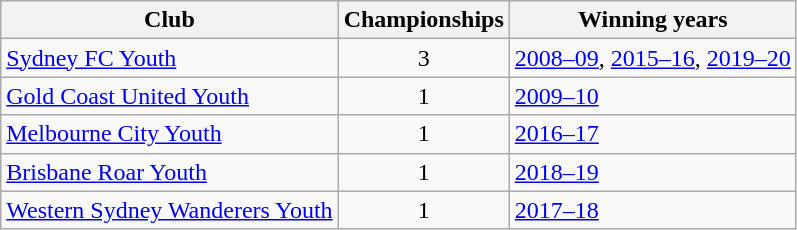<table class="wikitable">
<tr>
<th>Club</th>
<th>Championships</th>
<th>Winning years</th>
</tr>
<tr>
<td><a href='#'>Sydney FC Youth</a></td>
<td style="text-align:center;">3</td>
<td><a href='#'>2008–09</a>, <a href='#'>2015–16</a>, <a href='#'>2019–20</a></td>
</tr>
<tr>
<td><a href='#'>Gold Coast United Youth</a></td>
<td style="text-align:center;">1</td>
<td><a href='#'>2009–10</a></td>
</tr>
<tr>
<td><a href='#'>Melbourne City Youth</a></td>
<td style="text-align:center;">1</td>
<td><a href='#'>2016–17</a></td>
</tr>
<tr>
<td><a href='#'>Brisbane Roar Youth</a></td>
<td style="text-align:center;">1</td>
<td><a href='#'>2018–19</a></td>
</tr>
<tr>
<td><a href='#'>Western Sydney Wanderers Youth</a></td>
<td style="text-align:center;">1</td>
<td><a href='#'>2017–18</a></td>
</tr>
</table>
